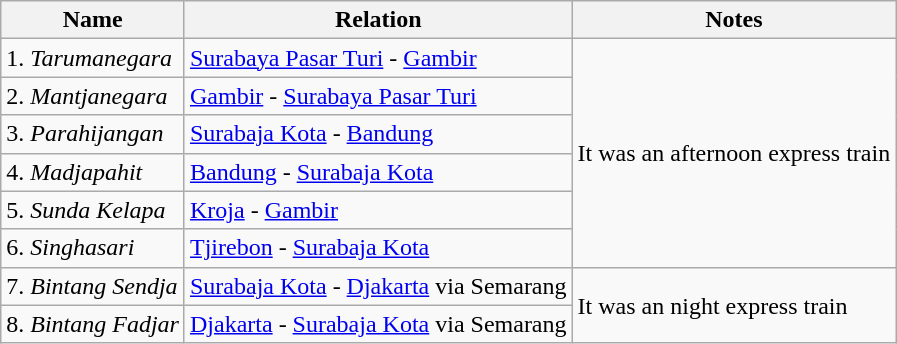<table class="wikitable">
<tr>
<th>Name</th>
<th>Relation</th>
<th>Notes</th>
</tr>
<tr>
<td>1. <em>Tarumanegara</em></td>
<td><a href='#'>Surabaya Pasar Turi</a> - <a href='#'>Gambir</a></td>
<td Rowspan=6>It was an afternoon express train</td>
</tr>
<tr>
<td>2. <em>Mantjanegara</em></td>
<td><a href='#'>Gambir</a> - <a href='#'>Surabaya Pasar Turi</a></td>
</tr>
<tr>
<td>3. <em>Parahijangan</em></td>
<td><a href='#'>Surabaja Kota</a> - <a href='#'>Bandung</a></td>
</tr>
<tr>
<td>4. <em>Madjapahit</em></td>
<td><a href='#'>Bandung</a> - <a href='#'>Surabaja Kota</a></td>
</tr>
<tr>
<td>5. <em>Sunda Kelapa</em></td>
<td><a href='#'>Kroja</a> - <a href='#'>Gambir</a></td>
</tr>
<tr>
<td>6. <em>Singhasari</em></td>
<td><a href='#'>Tjirebon</a> - <a href='#'>Surabaja Kota</a></td>
</tr>
<tr>
<td>7. <em>Bintang Sendja</em></td>
<td><a href='#'>Surabaja Kota</a> - <a href='#'>Djakarta</a> via Semarang</td>
<td Rowspan=2>It was an night express train</td>
</tr>
<tr>
<td>8. <em>Bintang Fadjar</em></td>
<td><a href='#'>Djakarta</a> - <a href='#'>Surabaja Kota</a> via Semarang</td>
</tr>
</table>
